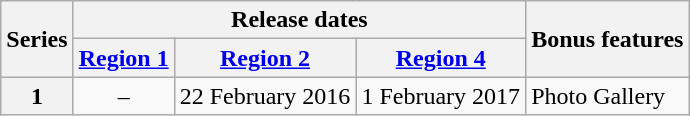<table class="wikitable" style="text-align:center">
<tr>
<th rowspan="2">Series</th>
<th colspan="3">Release dates</th>
<th rowspan="2">Bonus features</th>
</tr>
<tr>
<th><a href='#'>Region 1</a></th>
<th><a href='#'>Region 2</a></th>
<th><a href='#'>Region 4</a></th>
</tr>
<tr>
<th>1</th>
<td style="white-space:nowrap;">–</td>
<td>22 February 2016</td>
<td>1 February 2017</td>
<td style="text-align:left;">Photo Gallery</td>
</tr>
</table>
